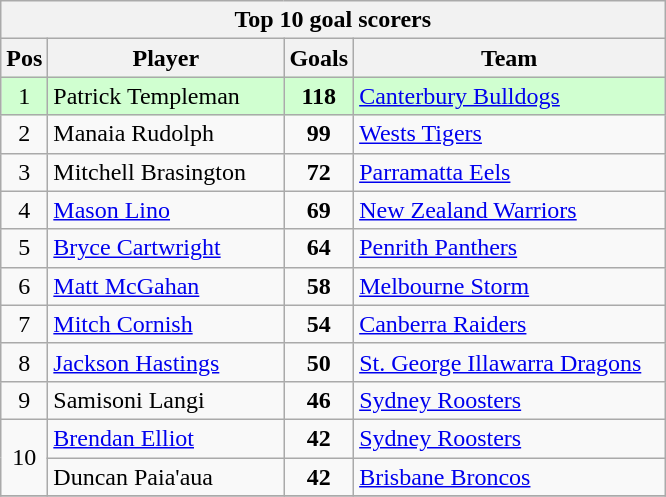<table class="wikitable" style="text-align:center;">
<tr>
<th colspan=9>Top 10 goal scorers</th>
</tr>
<tr>
<th style="width:20px;">Pos</th>
<th style="width:150px;">Player</th>
<th style="width:20px;">Goals</th>
<th style="width:200px;">Team</th>
</tr>
<tr bgcolor="#d0ffd0">
<td>1</td>
<td style="text-align:left;">Patrick Templeman</td>
<td><strong>118</strong></td>
<td style="text-align:left;"><a href='#'>Canterbury Bulldogs</a></td>
</tr>
<tr>
<td>2</td>
<td style="text-align:left;">Manaia Rudolph</td>
<td><strong>99</strong></td>
<td style="text-align:left;"><a href='#'>Wests Tigers</a></td>
</tr>
<tr>
<td>3</td>
<td style="text-align:left;">Mitchell Brasington</td>
<td><strong>72</strong></td>
<td style="text-align:left;"><a href='#'>Parramatta Eels</a></td>
</tr>
<tr>
<td>4</td>
<td style="text-align:left;"><a href='#'>Mason Lino</a></td>
<td><strong>69</strong></td>
<td style="text-align:left;"><a href='#'>New Zealand Warriors</a></td>
</tr>
<tr>
<td>5</td>
<td style="text-align:left;"><a href='#'>Bryce Cartwright</a></td>
<td><strong>64</strong></td>
<td style="text-align:left;"><a href='#'>Penrith Panthers</a></td>
</tr>
<tr>
<td>6</td>
<td style="text-align:left;"><a href='#'>Matt McGahan</a></td>
<td><strong>58</strong></td>
<td style="text-align:left;"><a href='#'>Melbourne Storm</a></td>
</tr>
<tr>
<td>7</td>
<td style="text-align:left;"><a href='#'>Mitch Cornish</a></td>
<td><strong>54</strong></td>
<td style="text-align:left;"><a href='#'>Canberra Raiders</a></td>
</tr>
<tr>
<td>8</td>
<td style="text-align:left;"><a href='#'>Jackson Hastings</a></td>
<td><strong>50</strong></td>
<td style="text-align:left;"><a href='#'>St. George Illawarra Dragons</a></td>
</tr>
<tr>
<td>9</td>
<td style="text-align:left;">Samisoni Langi</td>
<td><strong>46</strong></td>
<td style="text-align:left;"><a href='#'>Sydney Roosters</a></td>
</tr>
<tr>
<td rowspan=2>10</td>
<td style="text-align:left;"><a href='#'>Brendan Elliot</a></td>
<td><strong>42</strong></td>
<td style="text-align:left;"><a href='#'>Sydney Roosters</a></td>
</tr>
<tr>
<td style="text-align:left;">Duncan Paia'aua</td>
<td><strong>42</strong></td>
<td style="text-align:left;"><a href='#'>Brisbane Broncos</a></td>
</tr>
<tr>
</tr>
</table>
